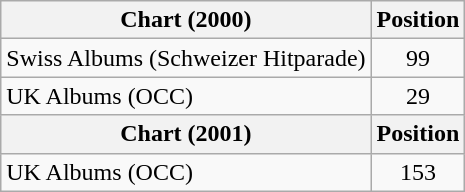<table class="wikitable">
<tr>
<th>Chart (2000)</th>
<th>Position</th>
</tr>
<tr>
<td>Swiss Albums (Schweizer Hitparade)</td>
<td align="center">99</td>
</tr>
<tr>
<td>UK Albums (OCC)</td>
<td align="center">29</td>
</tr>
<tr>
<th>Chart (2001)</th>
<th>Position</th>
</tr>
<tr>
<td>UK Albums (OCC)</td>
<td align="center">153</td>
</tr>
</table>
